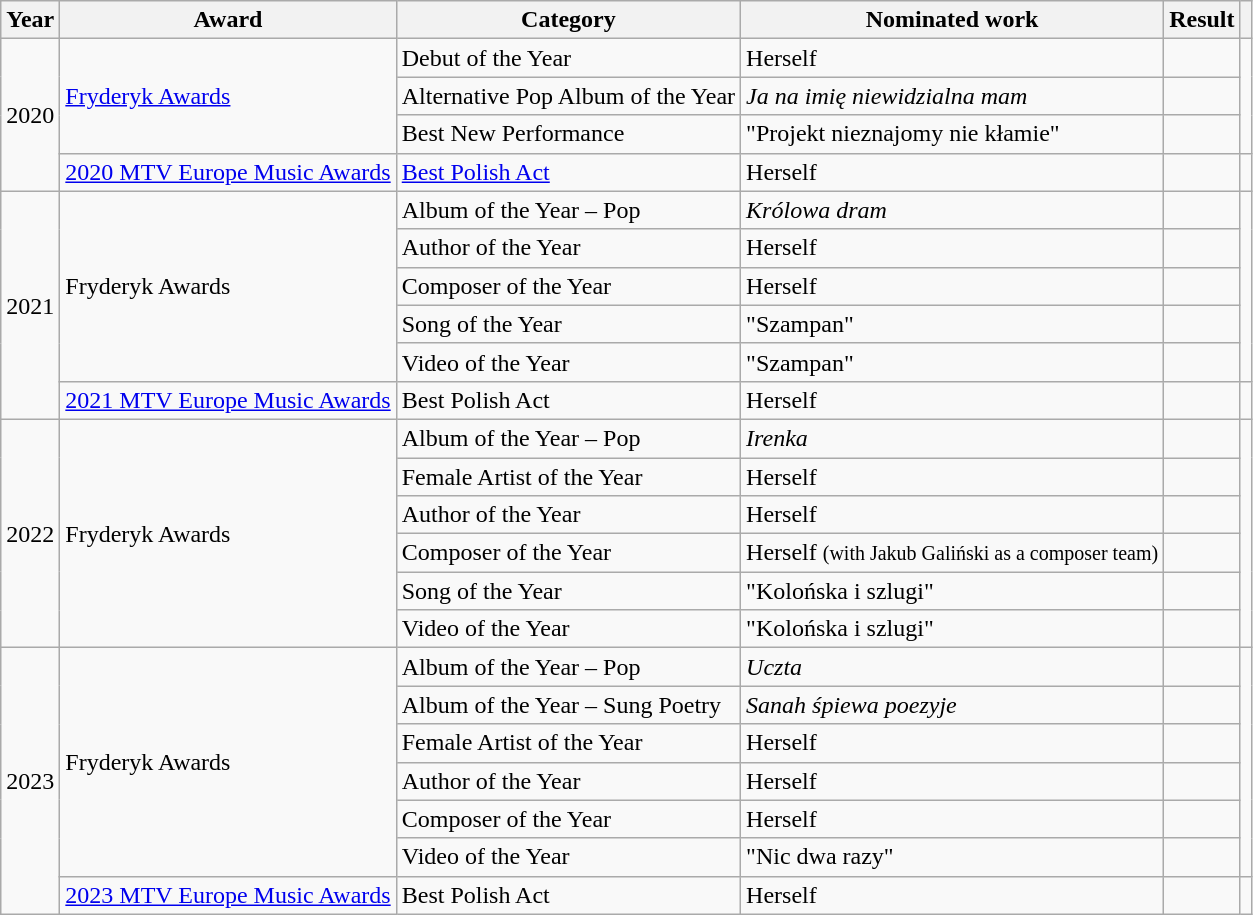<table class="wikitable sortable">
<tr>
<th>Year</th>
<th>Award</th>
<th>Category</th>
<th>Nominated work</th>
<th>Result</th>
<th class="unsortable"></th>
</tr>
<tr>
<td rowspan=4>2020</td>
<td rowspan=3><a href='#'>Fryderyk Awards</a></td>
<td>Debut of the Year</td>
<td>Herself</td>
<td></td>
<td rowspan=3 style="text-align:center;"></td>
</tr>
<tr>
<td>Alternative Pop Album of the Year</td>
<td><em>Ja na imię niewidzialna mam</em></td>
<td></td>
</tr>
<tr>
<td>Best New Performance</td>
<td>"Projekt nieznajomy nie kłamie"</td>
<td></td>
</tr>
<tr>
<td><a href='#'>2020 MTV Europe Music Awards</a></td>
<td><a href='#'>Best Polish Act</a></td>
<td>Herself</td>
<td></td>
<td style="text-align:center;"></td>
</tr>
<tr>
<td rowspan=6>2021</td>
<td rowspan=5>Fryderyk Awards</td>
<td>Album of the Year – Pop</td>
<td><em>Królowa dram</em></td>
<td></td>
<td rowspan=5 style="text-align:center;"></td>
</tr>
<tr>
<td>Author of the Year</td>
<td>Herself</td>
<td></td>
</tr>
<tr>
<td>Composer of the Year</td>
<td>Herself</td>
<td></td>
</tr>
<tr>
<td>Song of the Year</td>
<td>"Szampan"</td>
<td></td>
</tr>
<tr>
<td>Video of the Year</td>
<td>"Szampan"</td>
<td></td>
</tr>
<tr>
<td><a href='#'>2021 MTV Europe Music Awards</a></td>
<td>Best Polish Act</td>
<td>Herself</td>
<td></td>
<td style="text-align:center;"></td>
</tr>
<tr>
<td rowspan="6">2022</td>
<td rowspan="6">Fryderyk Awards</td>
<td>Album of the Year – Pop</td>
<td><em>Irenka</em></td>
<td></td>
<td rowspan=6 style="text-align:center;"></td>
</tr>
<tr>
<td>Female Artist of the Year</td>
<td>Herself</td>
<td></td>
</tr>
<tr>
<td>Author of the Year</td>
<td>Herself</td>
<td></td>
</tr>
<tr>
<td>Composer of the Year</td>
<td>Herself <small>(with Jakub Galiński as a composer team)</small></td>
<td></td>
</tr>
<tr>
<td>Song of the Year</td>
<td>"Kolońska i szlugi"</td>
<td></td>
</tr>
<tr>
<td>Video of the Year</td>
<td>"Kolońska i szlugi"</td>
<td></td>
</tr>
<tr>
<td rowspan="7">2023</td>
<td rowspan="6">Fryderyk Awards</td>
<td>Album of the Year – Pop</td>
<td><em>Uczta</em></td>
<td></td>
<td rowspan=6 style="text-align:center;"></td>
</tr>
<tr>
<td>Album of the Year – Sung Poetry</td>
<td><em>Sanah śpiewa poezyje</em></td>
<td></td>
</tr>
<tr>
<td>Female Artist of the Year</td>
<td>Herself</td>
<td></td>
</tr>
<tr>
<td>Author of the Year</td>
<td>Herself</td>
<td></td>
</tr>
<tr>
<td>Composer of the Year</td>
<td>Herself</td>
<td></td>
</tr>
<tr>
<td>Video of the Year</td>
<td>"Nic dwa razy"</td>
<td></td>
</tr>
<tr>
<td><a href='#'>2023 MTV Europe Music Awards</a></td>
<td>Best Polish Act</td>
<td>Herself</td>
<td></td>
<td style="text-align:center;"></td>
</tr>
</table>
